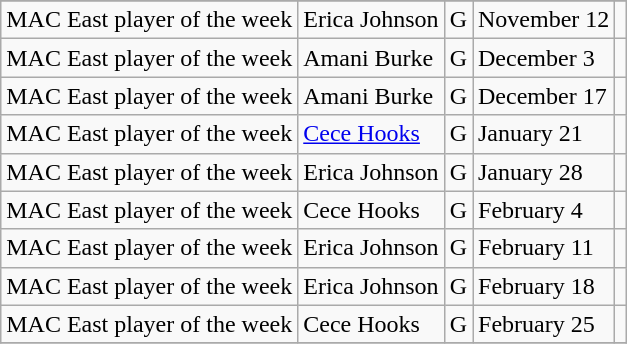<table class="wikitable sortable" border="1">
<tr>
</tr>
<tr>
<td>MAC East player of the week</td>
<td>Erica Johnson</td>
<td>G</td>
<td>November 12</td>
<td></td>
</tr>
<tr>
<td>MAC East player of the week</td>
<td>Amani Burke</td>
<td>G</td>
<td>December 3</td>
<td></td>
</tr>
<tr>
<td>MAC East player of the week</td>
<td>Amani Burke</td>
<td>G</td>
<td>December 17</td>
<td></td>
</tr>
<tr>
<td>MAC East player of the week</td>
<td><a href='#'>Cece Hooks</a></td>
<td>G</td>
<td>January 21</td>
<td></td>
</tr>
<tr>
<td>MAC East player of the week</td>
<td>Erica Johnson</td>
<td>G</td>
<td>January 28</td>
<td></td>
</tr>
<tr>
<td>MAC East player of the week</td>
<td>Cece Hooks</td>
<td>G</td>
<td>February 4</td>
<td></td>
</tr>
<tr>
<td>MAC East player of the week</td>
<td>Erica Johnson</td>
<td>G</td>
<td>February 11</td>
<td></td>
</tr>
<tr>
<td>MAC East player of the week</td>
<td>Erica Johnson</td>
<td>G</td>
<td>February 18</td>
<td></td>
</tr>
<tr>
<td>MAC East player of the week</td>
<td>Cece Hooks</td>
<td>G</td>
<td>February 25</td>
<td></td>
</tr>
<tr>
</tr>
</table>
